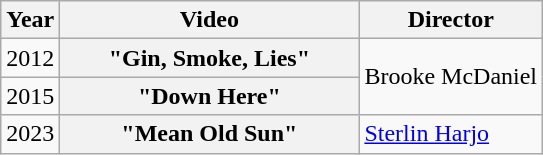<table class="wikitable plainrowheaders">
<tr>
<th>Year</th>
<th style="width:12em;">Video</th>
<th>Director</th>
</tr>
<tr>
<td>2012</td>
<th scope="row">"Gin, Smoke, Lies"</th>
<td rowspan="2">Brooke McDaniel</td>
</tr>
<tr>
<td>2015</td>
<th scope="row">"Down Here"</th>
</tr>
<tr>
<td>2023</td>
<th scope="row">"Mean Old Sun"</th>
<td><a href='#'>Sterlin Harjo</a></td>
</tr>
</table>
